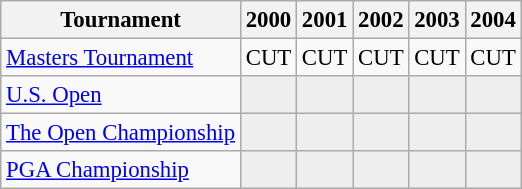<table class="wikitable" style="font-size:95%;text-align:center;">
<tr>
<th>Tournament</th>
<th>2000</th>
<th>2001</th>
<th>2002</th>
<th>2003</th>
<th>2004</th>
</tr>
<tr>
<td align=left><a href='#'>Masters Tournament</a></td>
<td>CUT</td>
<td>CUT</td>
<td>CUT</td>
<td>CUT</td>
<td>CUT</td>
</tr>
<tr>
<td align=left><a href='#'>U.S. Open</a></td>
<td style="background:#eeeeee;"></td>
<td style="background:#eeeeee;"></td>
<td style="background:#eeeeee;"></td>
<td style="background:#eeeeee;"></td>
<td style="background:#eeeeee;"></td>
</tr>
<tr>
<td align=left><a href='#'>The Open Championship</a></td>
<td style="background:#eeeeee;"></td>
<td style="background:#eeeeee;"></td>
<td style="background:#eeeeee;"></td>
<td style="background:#eeeeee;"></td>
<td style="background:#eeeeee;"></td>
</tr>
<tr>
<td align=left><a href='#'>PGA Championship</a></td>
<td style="background:#eeeeee;"></td>
<td style="background:#eeeeee;"></td>
<td style="background:#eeeeee;"></td>
<td style="background:#eeeeee;"></td>
<td style="background:#eeeeee;"></td>
</tr>
</table>
